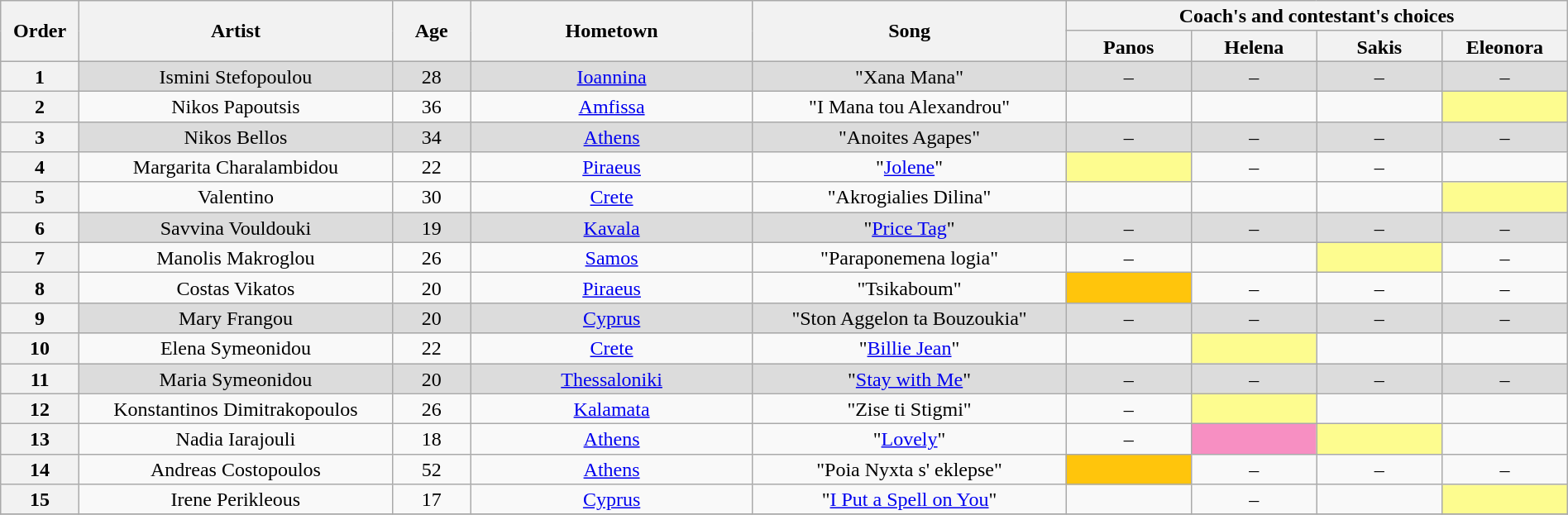<table class="wikitable" style="text-align:center; line-height:17px; width:100%;">
<tr>
<th scope="col" rowspan="2" width="05%">Order</th>
<th scope="col" rowspan="2" width="20%">Artist</th>
<th scope="col" rowspan="2" width="05%">Age</th>
<th scope="col" rowspan="2" width="18%">Hometown</th>
<th scope="col" rowspan="2" width="20%">Song</th>
<th scope="col" colspan="4" width="32%">Coach's and contestant's choices</th>
</tr>
<tr>
<th width="08%">Panos</th>
<th width="08%">Helena</th>
<th width="08%">Sakis</th>
<th width="08%">Eleonora</th>
</tr>
<tr style="background:#DCDCDC;" |>
<th>1</th>
<td>Ismini Stefopoulou</td>
<td>28</td>
<td><a href='#'>Ioannina</a></td>
<td>"Xana Mana"</td>
<td>–</td>
<td>–</td>
<td>–</td>
<td>–</td>
</tr>
<tr>
<th>2</th>
<td>Nikos Papoutsis</td>
<td>36</td>
<td><a href='#'>Amfissa</a></td>
<td>"I Mana tou Alexandrou"</td>
<td></td>
<td></td>
<td></td>
<td style="background:#fdfc8f;"></td>
</tr>
<tr style="background:#DCDCDC;" |>
<th>3</th>
<td>Nikos Bellos</td>
<td>34</td>
<td><a href='#'>Athens</a></td>
<td>"Anoites Agapes"</td>
<td>–</td>
<td>–</td>
<td>–</td>
<td>–</td>
</tr>
<tr>
<th>4</th>
<td>Margarita Charalambidou</td>
<td>22</td>
<td><a href='#'>Piraeus</a></td>
<td>"<a href='#'>Jolene</a>"</td>
<td style="background:#fdfc8f;"></td>
<td>–</td>
<td>–</td>
<td></td>
</tr>
<tr>
<th>5</th>
<td>Valentino</td>
<td>30</td>
<td><a href='#'>Crete</a></td>
<td>"Akrogialies Dilina"</td>
<td></td>
<td></td>
<td></td>
<td style="background:#fdfc8f;"></td>
</tr>
<tr style="background:#DCDCDC;" |>
<th>6</th>
<td>Savvina Vouldouki</td>
<td>19</td>
<td><a href='#'>Kavala</a></td>
<td>"<a href='#'>Price Tag</a>"</td>
<td>–</td>
<td>–</td>
<td>–</td>
<td>–</td>
</tr>
<tr>
<th>7</th>
<td>Manolis Makroglou</td>
<td>26</td>
<td><a href='#'>Samos</a></td>
<td>"Paraponemena logia"</td>
<td>–</td>
<td></td>
<td style="background:#fdfc8f;"></td>
<td>–</td>
</tr>
<tr>
<th>8</th>
<td>Costas Vikatos</td>
<td>20</td>
<td><a href='#'>Piraeus</a></td>
<td>"Tsikaboum"</td>
<td style="background:#FFC50C;"></td>
<td>–</td>
<td>–</td>
<td>–</td>
</tr>
<tr style="background:#DCDCDC;" |>
<th>9</th>
<td>Mary Frangou</td>
<td>20</td>
<td><a href='#'>Cyprus</a></td>
<td>"Ston Aggelon ta Bouzoukia"</td>
<td>–</td>
<td>–</td>
<td>–</td>
<td>–</td>
</tr>
<tr>
<th>10</th>
<td>Elena Symeonidou</td>
<td>22</td>
<td><a href='#'>Crete</a></td>
<td>"<a href='#'>Billie Jean</a>"</td>
<td></td>
<td style="background:#fdfc8f;"></td>
<td></td>
<td></td>
</tr>
<tr style="background:#DCDCDC;" |>
<th>11</th>
<td>Maria Symeonidou</td>
<td>20</td>
<td><a href='#'>Thessaloniki</a></td>
<td>"<a href='#'>Stay with Me</a>"</td>
<td>–</td>
<td>–</td>
<td>–</td>
<td>–</td>
</tr>
<tr>
<th>12</th>
<td>Konstantinos Dimitrakopoulos</td>
<td>26</td>
<td><a href='#'>Kalamata</a></td>
<td>"Zise ti Stigmi"</td>
<td>–</td>
<td style="background:#fdfc8f;"></td>
<td></td>
<td></td>
</tr>
<tr>
<th>13</th>
<td>Nadia Iarajouli</td>
<td>18</td>
<td><a href='#'>Athens</a></td>
<td>"<a href='#'>Lovely</a>"</td>
<td>–</td>
<td bgcolor="#f78fc2"><strong></strong></td>
<td style="background:#fdfc8f;"></td>
<td></td>
</tr>
<tr>
<th>14</th>
<td>Andreas Costopoulos</td>
<td>52</td>
<td><a href='#'>Athens</a></td>
<td>"Poia Nyxta s' eklepse"</td>
<td style="background:#FFC50C;"></td>
<td>–</td>
<td>–</td>
<td>–</td>
</tr>
<tr>
<th>15</th>
<td>Irene Perikleous</td>
<td>17</td>
<td><a href='#'>Cyprus</a></td>
<td>"<a href='#'>I Put a Spell on You</a>"</td>
<td></td>
<td>–</td>
<td></td>
<td style="background:#fdfc8f;"></td>
</tr>
<tr>
</tr>
</table>
